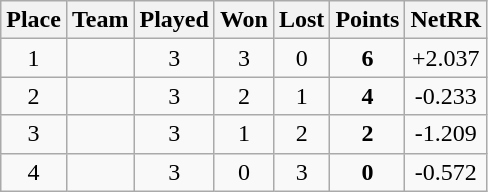<table class="wikitable">
<tr>
<th>Place</th>
<th>Team</th>
<th>Played</th>
<th>Won</th>
<th>Lost</th>
<th>Points</th>
<th>NetRR</th>
</tr>
<tr align="center">
<td>1</td>
<td align="left"></td>
<td>3</td>
<td>3</td>
<td>0</td>
<td><strong>6</strong></td>
<td>+2.037</td>
</tr>
<tr align="center">
<td>2</td>
<td align="left"></td>
<td>3</td>
<td>2</td>
<td>1</td>
<td><strong>4</strong></td>
<td>-0.233</td>
</tr>
<tr align="center">
<td>3</td>
<td align="left"></td>
<td>3</td>
<td>1</td>
<td>2</td>
<td><strong>2</strong></td>
<td>-1.209</td>
</tr>
<tr align="center">
<td>4</td>
<td align="left"></td>
<td>3</td>
<td>0</td>
<td>3</td>
<td><strong>0</strong></td>
<td>-0.572</td>
</tr>
</table>
